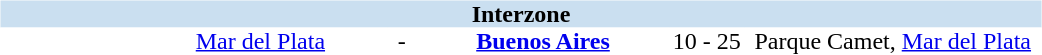<table table width=700>
<tr>
<td width=700 valign="top"><br><table border=0 cellspacing=0 cellpadding=0 style="font-size: 100%; border-collapse: collapse;" width=100%>
<tr bgcolor="#CADFF0">
<td style="font-size:100%"; align="center" colspan="6"><strong>Interzone</strong></td>
</tr>
<tr align=center bgcolor=#FFFFFF>
<td width=90></td>
<td width=170><a href='#'>Mar del Plata</a></td>
<td width=20>-</td>
<td width=170><strong><a href='#'>Buenos Aires</a></strong></td>
<td width=50>10 - 25</td>
<td width=200>Parque Camet, <a href='#'>Mar del Plata</a></td>
</tr>
</table>
</td>
</tr>
</table>
